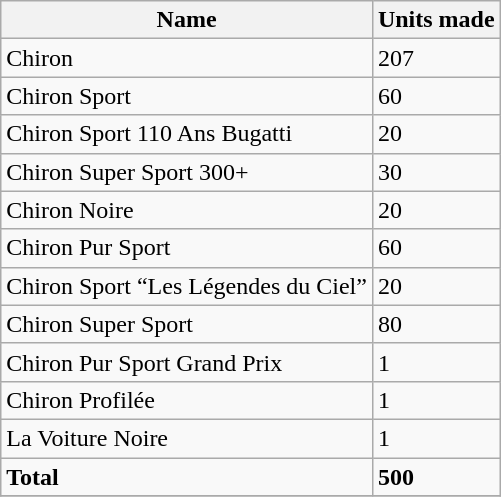<table class="wikitable">
<tr>
<th>Name</th>
<th colspan="2">Units made</th>
</tr>
<tr>
<td>Chiron</td>
<td>207</td>
</tr>
<tr>
<td>Chiron Sport</td>
<td>60</td>
</tr>
<tr>
<td>Chiron Sport 110 Ans Bugatti</td>
<td>20</td>
</tr>
<tr>
<td>Chiron Super Sport 300+</td>
<td>30</td>
</tr>
<tr>
<td>Chiron Noire</td>
<td>20</td>
</tr>
<tr>
<td>Chiron Pur Sport</td>
<td>60</td>
</tr>
<tr>
<td>Chiron Sport “Les Légendes du Ciel”</td>
<td>20</td>
</tr>
<tr>
<td>Chiron Super Sport</td>
<td>80</td>
</tr>
<tr>
<td>Chiron Pur Sport Grand Prix</td>
<td>1</td>
</tr>
<tr>
<td>Chiron Profilée</td>
<td>1</td>
</tr>
<tr>
<td>La Voiture Noire</td>
<td>1</td>
</tr>
<tr>
<td><strong>Total</strong></td>
<td><strong>500</strong></td>
</tr>
<tr>
</tr>
</table>
